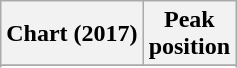<table class="wikitable sortable plainrowheaders" style="text-align:center">
<tr>
<th scope="col">Chart (2017)</th>
<th scope="col">Peak<br> position</th>
</tr>
<tr>
</tr>
<tr>
</tr>
</table>
